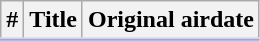<table class="wikitable">
<tr style="border-bottom: 3px solid #CCF">
<th>#</th>
<th>Title</th>
<th>Original airdate</th>
</tr>
<tr>
</tr>
</table>
